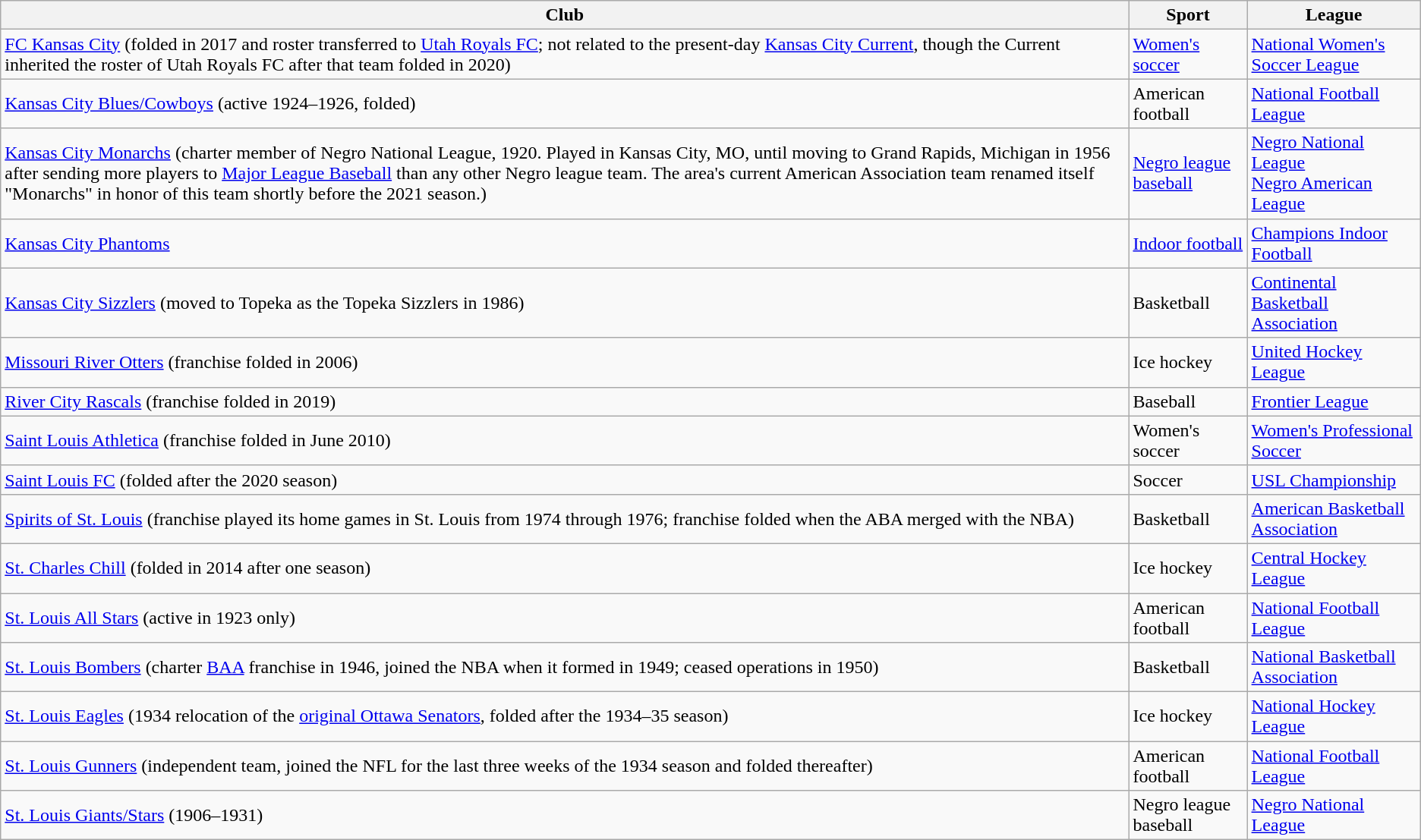<table class="wikitable">
<tr>
<th>Club</th>
<th>Sport</th>
<th>League</th>
</tr>
<tr>
<td><a href='#'>FC Kansas City</a> (folded in 2017 and roster transferred to <a href='#'>Utah Royals FC</a>; not related to the present-day <a href='#'>Kansas City Current</a>, though the Current inherited the roster of Utah Royals FC after that team folded in 2020)</td>
<td><a href='#'>Women's soccer</a></td>
<td><a href='#'>National Women's Soccer League</a></td>
</tr>
<tr>
<td><a href='#'>Kansas City Blues/Cowboys</a> (active 1924–1926, folded)</td>
<td>American football</td>
<td><a href='#'>National Football League</a></td>
</tr>
<tr>
<td><a href='#'>Kansas City Monarchs</a> (charter member of Negro National League, 1920. Played in Kansas City, MO, until moving to Grand Rapids, Michigan in 1956 after sending more players to <a href='#'>Major League Baseball</a> than any other Negro league team. The area's current American Association team renamed itself "Monarchs" in honor of this team shortly before the 2021 season.)</td>
<td><a href='#'>Negro league baseball</a></td>
<td><a href='#'>Negro National League</a><br><a href='#'>Negro American League</a></td>
</tr>
<tr>
<td><a href='#'>Kansas City Phantoms</a></td>
<td><a href='#'>Indoor football</a></td>
<td><a href='#'>Champions Indoor Football</a></td>
</tr>
<tr>
<td><a href='#'>Kansas City Sizzlers</a> (moved to Topeka as the Topeka Sizzlers in 1986)</td>
<td>Basketball</td>
<td><a href='#'>Continental Basketball Association</a></td>
</tr>
<tr>
<td><a href='#'>Missouri River Otters</a> (franchise folded in 2006)</td>
<td>Ice hockey</td>
<td><a href='#'>United Hockey League</a></td>
</tr>
<tr>
<td><a href='#'>River City Rascals</a> (franchise folded in 2019)</td>
<td>Baseball</td>
<td><a href='#'>Frontier League</a></td>
</tr>
<tr>
<td><a href='#'>Saint Louis Athletica</a> (franchise folded in June 2010)</td>
<td>Women's soccer</td>
<td><a href='#'>Women's Professional Soccer</a></td>
</tr>
<tr>
<td><a href='#'>Saint Louis FC</a> (folded after the 2020 season)</td>
<td>Soccer</td>
<td><a href='#'>USL Championship</a></td>
</tr>
<tr>
<td><a href='#'>Spirits of St. Louis</a> (franchise played its home games in St. Louis from 1974 through 1976; franchise folded when the ABA merged with the NBA)</td>
<td>Basketball</td>
<td><a href='#'>American Basketball Association</a></td>
</tr>
<tr>
<td><a href='#'>St. Charles Chill</a> (folded in 2014 after one season)</td>
<td>Ice hockey</td>
<td><a href='#'>Central Hockey League</a></td>
</tr>
<tr>
<td><a href='#'>St. Louis All Stars</a> (active in 1923 only)</td>
<td>American football</td>
<td><a href='#'>National Football League</a></td>
</tr>
<tr>
<td><a href='#'>St. Louis Bombers</a> (charter <a href='#'>BAA</a> franchise in 1946, joined the NBA when it formed in 1949; ceased operations in 1950)</td>
<td>Basketball</td>
<td><a href='#'>National Basketball Association</a></td>
</tr>
<tr>
<td><a href='#'>St. Louis Eagles</a> (1934 relocation of the <a href='#'>original Ottawa Senators</a>, folded after the 1934–35 season)</td>
<td>Ice hockey</td>
<td><a href='#'>National Hockey League</a></td>
</tr>
<tr>
<td><a href='#'>St. Louis Gunners</a> (independent team, joined the NFL for the last three weeks of the 1934 season and folded thereafter)</td>
<td>American football</td>
<td><a href='#'>National Football League</a></td>
</tr>
<tr>
<td><a href='#'>St. Louis Giants/Stars</a> (1906–1931)</td>
<td>Negro league baseball</td>
<td><a href='#'>Negro National League</a></td>
</tr>
</table>
